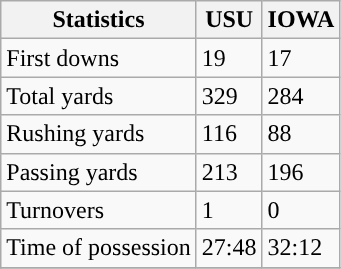<table class="wikitable">
<tr>
<th>Statistics</th>
<th>USU</th>
<th>IOWA</th>
</tr>
<tr>
<td>First downs</td>
<td>19</td>
<td>17</td>
</tr>
<tr>
<td>Total yards</td>
<td>329</td>
<td>284</td>
</tr>
<tr>
<td>Rushing yards</td>
<td>116</td>
<td>88</td>
</tr>
<tr>
<td>Passing yards</td>
<td>213</td>
<td>196</td>
</tr>
<tr>
<td>Turnovers</td>
<td>1</td>
<td>0</td>
</tr>
<tr>
<td>Time of possession</td>
<td>27:48</td>
<td>32:12</td>
</tr>
<tr>
</tr>
</table>
